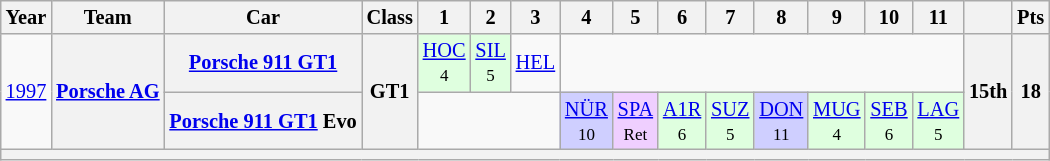<table class="wikitable" style="text-align:center; font-size:85%">
<tr>
<th>Year</th>
<th>Team</th>
<th>Car</th>
<th>Class</th>
<th>1</th>
<th>2</th>
<th>3</th>
<th>4</th>
<th>5</th>
<th>6</th>
<th>7</th>
<th>8</th>
<th>9</th>
<th>10</th>
<th>11</th>
<th></th>
<th>Pts</th>
</tr>
<tr>
<td rowspan=2><a href='#'>1997</a></td>
<th rowspan=2 nowrap><a href='#'>Porsche AG</a></th>
<th nowrap><a href='#'>Porsche 911 GT1</a></th>
<th rowspan=2>GT1</th>
<td style="background:#DFFFDF;"><a href='#'>HOC</a><br><small>4</small></td>
<td style="background:#DFFFDF;"><a href='#'>SIL</a><br><small>5</small></td>
<td><a href='#'>HEL</a></td>
<td colspan=8></td>
<th rowspan=2>15th</th>
<th rowspan=2>18</th>
</tr>
<tr>
<th nowrap><a href='#'>Porsche 911 GT1</a> Evo</th>
<td colspan=3></td>
<td style="background:#CFCFFF;"><a href='#'>NÜR</a><br><small>10</small></td>
<td style="background:#EFCFFF;"><a href='#'>SPA</a><br><small>Ret</small></td>
<td style="background:#DFFFDF;"><a href='#'>A1R</a><br><small>6</small></td>
<td style="background:#DFFFDF;"><a href='#'>SUZ</a><br><small>5</small></td>
<td style="background:#CFCFFF;"><a href='#'>DON</a><br><small>11</small></td>
<td style="background:#DFFFDF;"><a href='#'>MUG</a><br><small>4</small></td>
<td style="background:#DFFFDF;"><a href='#'>SEB</a><br><small>6</small></td>
<td style="background:#DFFFDF;"><a href='#'>LAG</a><br><small>5</small></td>
</tr>
<tr>
<th colspan="17"></th>
</tr>
</table>
